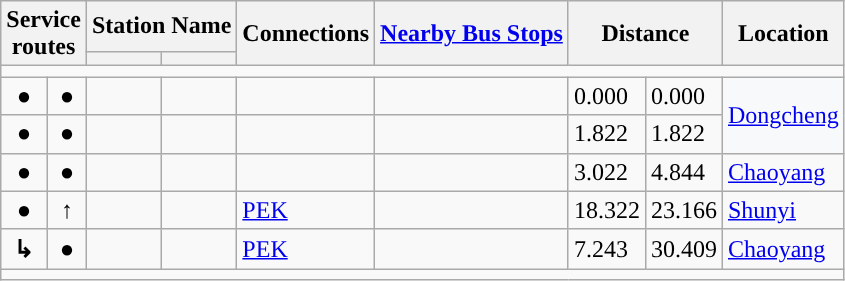<table class="wikitable">
<tr>
<th colspan="2" rowspan="2">Service<br>routes</th>
<th colspan="2">Station Name</th>
<th rowspan="2">Connections</th>
<th rowspan="2"><a href='#'>Nearby Bus Stops</a></th>
<th colspan="2" rowspan="2">Distance<br></th>
<th rowspan="2">Location</th>
</tr>
<tr>
<th></th>
<th></th>
</tr>
<tr style="background:#">
<td colspan=10></td>
</tr>
<tr>
<td align="center">●</td>
<td align="center">●</td>
<td></td>
<td></td>
<td></td>
<td></td>
<td>0.000</td>
<td>0.000</td>
<td bgcolor="#F8F9FA" rowspan = "2"><a href='#'>Dongcheng</a></td>
</tr>
<tr>
<td align="center">●</td>
<td align="center">●</td>
<td></td>
<td></td>
<td> </td>
<td></td>
<td>1.822</td>
<td>1.822</td>
</tr>
<tr>
<td align="center">●</td>
<td align="center">●</td>
<td></td>
<td></td>
<td> </td>
<td></td>
<td>3.022</td>
<td>4.844</td>
<td rowspan = "1"><a href='#'>Chaoyang</a></td>
</tr>
<tr>
<td align="center">●</td>
<td align="center"><strong>↑</strong></td>
<td></td>
<td></td>
<td> <a href='#'>PEK</a></td>
<td></td>
<td>18.322</td>
<td>23.166</td>
<td><a href='#'>Shunyi</a></td>
</tr>
<tr>
<td align="center"><strong>↳</strong></td>
<td align="center">●</td>
<td></td>
<td></td>
<td> <a href='#'>PEK</a></td>
<td></td>
<td>7.243</td>
<td>30.409</td>
<td><a href='#'>Chaoyang</a></td>
</tr>
<tr style="background:#">
<td colspan =10></td>
</tr>
</table>
